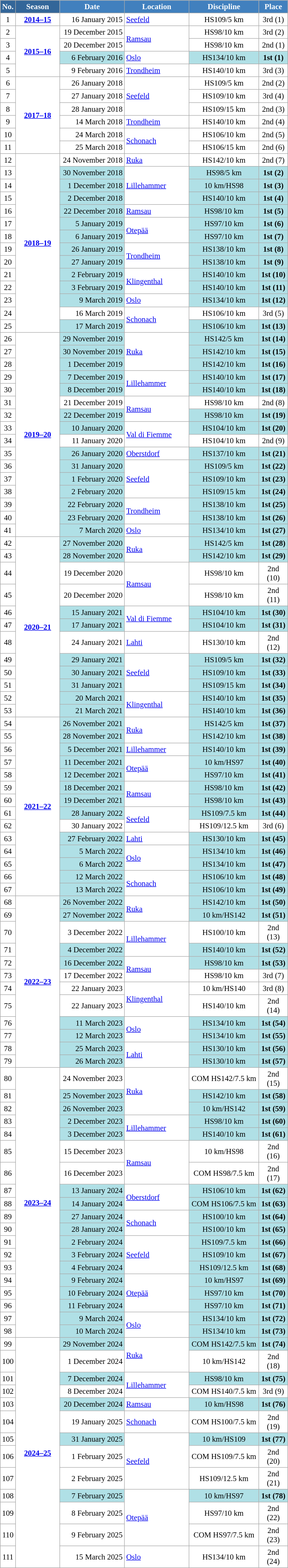<table class="wikitable sortable" style="font-size:95%; text-align:center; border:grey solid 1px; border-collapse:collapse; background:#ffffff;">
<tr style="background:#efefef;">
<th style="background-color:#369; color:white; width:1px;">No.</th>
<th style="background-color:#369; color:white; width:80px;">Season</th>
<th style="background-color:#4180be; color:white; width:120px;">Date</th>
<th style="background-color:#4180be; color:white; width:120px;">Location</th>
<th style="background-color:#4180be; color:white; width:130px;">Discipline</th>
<th style="background-color:#4180be; color:white; width:50px;">Place</th>
</tr>
<tr>
<td align=center>1</td>
<td align=center><strong><a href='#'>2014–15</a></strong></td>
<td align=right>16 January 2015</td>
<td align=left> <a href='#'>Seefeld</a></td>
<td>HS109/5 km</td>
<td>3rd (1)</td>
</tr>
<tr>
<td align=center>2</td>
<td rowspan="4" align=center><strong><a href='#'>2015–16</a></strong></td>
<td align=right>19 December 2015</td>
<td rowspan="2" align=left> <a href='#'>Ramsau</a></td>
<td>HS98/10 km</td>
<td>3rd (2)</td>
</tr>
<tr>
<td align=center>3</td>
<td align=right>20 December 2015</td>
<td>HS98/10 km</td>
<td>2nd (1)</td>
</tr>
<tr>
<td align=center>4</td>
<td bgcolor="#BOEOE6" align=right>6 February 2016</td>
<td align=left> <a href='#'>Oslo</a></td>
<td bgcolor="#BOEOE6">HS134/10 km</td>
<td bgcolor="#BOEOE6"><strong>1st</strong> <strong>(1)</strong></td>
</tr>
<tr>
<td align=center>5</td>
<td align=right>9 February 2016</td>
<td align=left> <a href='#'>Trondheim</a></td>
<td>HS140/10 km</td>
<td>3rd (3)</td>
</tr>
<tr>
<td align=center>6</td>
<td rowspan="6" align=center><strong><a href='#'>2017–18</a></strong></td>
<td align=right>26 January 2018</td>
<td rowspan="3" align=left> <a href='#'>Seefeld</a></td>
<td>HS109/5 km</td>
<td>2nd (2)</td>
</tr>
<tr>
<td align=center>7</td>
<td align=right>27 January 2018</td>
<td>HS109/10 km</td>
<td>3rd (4)</td>
</tr>
<tr>
<td align=center>8</td>
<td align=right>28 January 2018</td>
<td>HS109/15 km</td>
<td>2nd (3)</td>
</tr>
<tr>
<td align=center>9</td>
<td align=right>14 March 2018</td>
<td align=left> <a href='#'>Trondheim</a></td>
<td>HS140/10 km</td>
<td>2nd (4)</td>
</tr>
<tr>
<td align=center>10</td>
<td align=right>24 March 2018</td>
<td rowspan="2" align=left> <a href='#'>Schonach</a></td>
<td>HS106/10 km</td>
<td>2nd (5)</td>
</tr>
<tr>
<td align=center>11</td>
<td align=right>25 March 2018</td>
<td>HS106/15 km</td>
<td>2nd (6)</td>
</tr>
<tr>
<td align=center>12</td>
<td rowspan="14" align=center><strong><a href='#'>2018–19</a></strong></td>
<td align=right>24 November 2018</td>
<td align=left> <a href='#'>Ruka</a></td>
<td>HS142/10 km</td>
<td>2nd (7)</td>
</tr>
<tr>
<td align=center>13</td>
<td bgcolor="#BOEOE6" align=right>30 November 2018</td>
<td rowspan="3" align=left> <a href='#'>Lillehammer</a></td>
<td bgcolor="#BOEOE6">HS98/5 km</td>
<td bgcolor="#BOEOE6"><strong>1st</strong> <strong>(2)</strong></td>
</tr>
<tr>
<td align=center>14</td>
<td bgcolor="#BOEOE6" align=right>1 December 2018</td>
<td bgcolor="#BOEOE6">10 km/HS98</td>
<td bgcolor="#BOEOE6"><strong>1st</strong> <strong>(3)</strong></td>
</tr>
<tr>
<td align=center>15</td>
<td bgcolor="#BOEOE6" align=right>2 December 2018</td>
<td bgcolor="#BOEOE6">HS140/10 km</td>
<td bgcolor="#BOEOE6"><strong>1st</strong> <strong>(4)</strong></td>
</tr>
<tr>
<td align=center>16</td>
<td bgcolor="#BOEOE6" align=right>22 December 2018</td>
<td align=left> <a href='#'>Ramsau</a></td>
<td bgcolor="#BOEOE6">HS98/10 km</td>
<td bgcolor="#BOEOE6"><strong>1st</strong> <strong>(5)</strong></td>
</tr>
<tr>
<td align=center>17</td>
<td bgcolor="#BOEOE6" align=right>5 January 2019</td>
<td rowspan="2" align=left> <a href='#'>Otepää</a></td>
<td bgcolor="#BOEOE6">HS97/10 km</td>
<td bgcolor="#BOEOE6"><strong>1st</strong> <strong>(6)</strong></td>
</tr>
<tr>
<td align=center>18</td>
<td bgcolor="#BOEOE6" align=right>6 January 2019</td>
<td bgcolor="#BOEOE6">HS97/10 km</td>
<td bgcolor="#BOEOE6"><strong>1st</strong> <strong>(7)</strong></td>
</tr>
<tr>
<td align=center>19</td>
<td bgcolor="#BOEOE6" align=right>26 January 2019</td>
<td rowspan="2" align=left> <a href='#'>Trondheim</a></td>
<td bgcolor="#BOEOE6">HS138/10 km</td>
<td bgcolor="#BOEOE6"><strong>1st</strong> <strong>(8)</strong></td>
</tr>
<tr>
<td align=center>20</td>
<td bgcolor="#BOEOE6" align=right>27 January 2019</td>
<td bgcolor="#BOEOE6">HS138/10 km</td>
<td bgcolor="#BOEOE6"><strong>1st</strong> <strong>(9)</strong></td>
</tr>
<tr>
<td align=center>21</td>
<td bgcolor="#BOEOE6" align=right>2 February 2019</td>
<td rowspan="2" align=left> <a href='#'>Klingenthal</a></td>
<td bgcolor="#BOEOE6">HS140/10 km</td>
<td bgcolor="#BOEOE6"><strong>1st</strong> <strong>(10)</strong></td>
</tr>
<tr>
<td align=center>22</td>
<td bgcolor="#BOEOE6" align=right>3 February 2019</td>
<td bgcolor="#BOEOE6">HS140/10 km</td>
<td bgcolor="#BOEOE6"><strong>1st</strong> <strong>(11)</strong></td>
</tr>
<tr>
<td align=center>23</td>
<td bgcolor="#BOEOE6" align=right>9 March 2019</td>
<td rowspan="1" align=left> <a href='#'>Oslo</a></td>
<td bgcolor="#BOEOE6">HS134/10 km</td>
<td bgcolor="#BOEOE6"><strong>1st</strong> <strong>(12)</strong></td>
</tr>
<tr>
<td align=center>24</td>
<td align=right>16 March 2019</td>
<td rowspan="2" align=left> <a href='#'>Schonach</a></td>
<td>HS106/10 km</td>
<td>3rd (5)</td>
</tr>
<tr>
<td align=center>25</td>
<td bgcolor="#BOEOE6" align=right>17 March 2019</td>
<td bgcolor="#BOEOE6">HS106/10 km</td>
<td bgcolor="#BOEOE6"><strong>1st</strong> <strong>(13)</strong></td>
</tr>
<tr>
<td align=center>26</td>
<td rowspan="16" align=center><strong><a href='#'>2019–20</a></strong></td>
<td align=right bgcolor="#BOEOE6">29 November 2019</td>
<td rowspan=3 align=left> <a href='#'>Ruka</a></td>
<td bgcolor="#BOEOE6">HS142/5 km</td>
<td bgcolor="#BOEOE6"><strong>1st</strong> <strong>(14)</strong></td>
</tr>
<tr>
<td align=center>27</td>
<td bgcolor="#BOEOE6" align=right>30 November 2019</td>
<td bgcolor="#BOEOE6">HS142/10 km</td>
<td bgcolor="#BOEOE6"><strong>1st</strong> <strong>(15)</strong></td>
</tr>
<tr>
<td align=center>28</td>
<td bgcolor="#BOEOE6" align=right>1 December 2019</td>
<td bgcolor="#BOEOE6">HS142/10 km</td>
<td bgcolor="#BOEOE6"><strong>1st</strong> <strong>(16)</strong></td>
</tr>
<tr>
<td align=center>29</td>
<td bgcolor="#BOEOE6" align=right>7 December 2019</td>
<td rowspan=2 align=left> <a href='#'>Lillehammer</a></td>
<td bgcolor="#BOEOE6">HS140/10 km</td>
<td bgcolor="#BOEOE6"><strong>1st</strong> <strong>(17)</strong></td>
</tr>
<tr>
<td align=center>30</td>
<td bgcolor="#BOEOE6" align=right>8 December 2019</td>
<td bgcolor="#BOEOE6">HS140/10 km</td>
<td bgcolor="#BOEOE6"><strong>1st</strong> <strong>(18)</strong></td>
</tr>
<tr>
<td align=center>31</td>
<td align=right>21 December 2019</td>
<td rowspan=2 align=left> <a href='#'>Ramsau</a></td>
<td>HS98/10 km</td>
<td>2nd (8)</td>
</tr>
<tr>
<td align=center>32</td>
<td bgcolor="#BOEOE6" align=right>22 December 2019</td>
<td bgcolor="#BOEOE6">HS98/10 km</td>
<td bgcolor="#BOEOE6"><strong>1st</strong> <strong>(19)</strong></td>
</tr>
<tr>
<td align=center>33</td>
<td bgcolor="#BOEOE6" align=right>10 January 2020</td>
<td rowspan=2 align=left> <a href='#'>Val di Fiemme</a></td>
<td bgcolor="#BOEOE6">HS104/10 km</td>
<td bgcolor="#BOEOE6"><strong>1st</strong> <strong>(20)</strong></td>
</tr>
<tr>
<td align=center>34</td>
<td align=right>11 January 2020</td>
<td>HS104/10 km</td>
<td>2nd (9)</td>
</tr>
<tr>
<td align=center>35</td>
<td bgcolor="#BOEOE6" align=right>26 January 2020</td>
<td align=left> <a href='#'>Oberstdorf</a></td>
<td bgcolor="#BOEOE6">HS137/10 km</td>
<td bgcolor="#BOEOE6"><strong>1st</strong> <strong>(21)</strong></td>
</tr>
<tr>
<td align=center>36</td>
<td bgcolor="#BOEOE6" align=right>31 January 2020</td>
<td rowspan=3 align=left> <a href='#'>Seefeld</a></td>
<td bgcolor="#BOEOE6">HS109/5 km</td>
<td bgcolor="#BOEOE6"><strong>1st</strong> <strong>(22)</strong></td>
</tr>
<tr>
<td align=center>37</td>
<td bgcolor="#BOEOE6" align=right>1 February 2020</td>
<td bgcolor="#BOEOE6">HS109/10 km</td>
<td bgcolor="#BOEOE6"><strong>1st</strong> <strong>(23)</strong></td>
</tr>
<tr>
<td align=center>38</td>
<td bgcolor="#BOEOE6" align=right>2 February 2020</td>
<td bgcolor="#BOEOE6">HS109/15 km</td>
<td bgcolor="#BOEOE6"><strong>1st</strong> <strong>(24)</strong></td>
</tr>
<tr>
<td align=center>39</td>
<td bgcolor="#BOEOE6" align=right>22 February 2020</td>
<td rowspan=2 align=left> <a href='#'>Trondheim</a></td>
<td bgcolor="#BOEOE6">HS138/10 km</td>
<td bgcolor="#BOEOE6"><strong>1st</strong> <strong>(25)</strong></td>
</tr>
<tr>
<td align=center>40</td>
<td bgcolor="#BOEOE6" align=right>23 February 2020</td>
<td bgcolor="#BOEOE6">HS138/10 km</td>
<td bgcolor="#BOEOE6"><strong>1st</strong> <strong>(26)</strong></td>
</tr>
<tr>
<td align=center>41</td>
<td bgcolor="#BOEOE6" align=right>7 March 2020</td>
<td align=left> <a href='#'>Oslo</a></td>
<td bgcolor="#BOEOE6">HS134/10 km</td>
<td bgcolor="#BOEOE6"><strong>1st</strong> <strong>(27)</strong></td>
</tr>
<tr>
<td align=center>42</td>
<td rowspan="12" align=center><strong><a href='#'>2020–21</a></strong></td>
<td align=right bgcolor="#BOEOE6">27 November 2020</td>
<td rowspan=2 align=left> <a href='#'>Ruka</a></td>
<td bgcolor="#BOEOE6">HS142/5 km</td>
<td bgcolor="#BOEOE6"><strong>1st</strong> <strong>(28)</strong></td>
</tr>
<tr>
<td align=center>43</td>
<td bgcolor="#BOEOE6" align=right>28 November 2020</td>
<td bgcolor="#BOEOE6">HS142/10 km</td>
<td bgcolor="#BOEOE6"><strong>1st</strong> <strong>(29)</strong></td>
</tr>
<tr>
<td align=center>44</td>
<td align=right>19 December 2020</td>
<td rowspan=2 align=left> <a href='#'>Ramsau</a></td>
<td>HS98/10 km</td>
<td>2nd (10)</td>
</tr>
<tr>
<td align=center>45</td>
<td align=right>20 December 2020</td>
<td>HS98/10 km</td>
<td>2nd (11)</td>
</tr>
<tr>
<td align=center>46</td>
<td bgcolor="#BOEOE6" align=right>15 January 2021</td>
<td rowspan=2 align=left> <a href='#'>Val di Fiemme</a></td>
<td bgcolor="#BOEOE6">HS104/10 km</td>
<td bgcolor="#BOEOE6"><strong>1st</strong> <strong>(30)</strong></td>
</tr>
<tr>
<td align=center>47</td>
<td bgcolor="#BOEOE6" align=right>17 January 2021</td>
<td bgcolor="#BOEOE6">HS104/10 km</td>
<td bgcolor="#BOEOE6"><strong>1st</strong> <strong>(31)</strong></td>
</tr>
<tr>
<td align=center>48</td>
<td align=right>24 January 2021</td>
<td align=left> <a href='#'>Lahti</a></td>
<td>HS130/10 km</td>
<td>2nd (12)</td>
</tr>
<tr>
<td align=center>49</td>
<td bgcolor="#BOEOE6" align=right>29 January 2021</td>
<td rowspan=3 align=left> <a href='#'>Seefeld</a></td>
<td bgcolor="#BOEOE6">HS109/5 km</td>
<td bgcolor="#BOEOE6"><strong>1st</strong> <strong>(32)</strong></td>
</tr>
<tr>
<td align=center>50</td>
<td bgcolor="#BOEOE6" align=right>30 January 2021</td>
<td bgcolor="#BOEOE6">HS109/10 km</td>
<td bgcolor="#BOEOE6"><strong>1st</strong> <strong>(33)</strong></td>
</tr>
<tr>
<td align=center>51</td>
<td bgcolor="#BOEOE6" align=right>31 January 2021</td>
<td bgcolor="#BOEOE6">HS109/15 km</td>
<td bgcolor="#BOEOE6"><strong>1st</strong> <strong>(34)</strong></td>
</tr>
<tr>
<td align=center>52</td>
<td bgcolor="#BOEOE6" align=right>20 March 2021</td>
<td rowspan=2 align=left> <a href='#'>Klingenthal</a></td>
<td bgcolor="#BOEOE6">HS140/10 km</td>
<td bgcolor="#BOEOE6"><strong>1st</strong> <strong>(35)</strong></td>
</tr>
<tr>
<td align=center>53</td>
<td bgcolor="#BOEOE6" align=right>21 March 2021</td>
<td bgcolor="#BOEOE6">HS140/10 km</td>
<td bgcolor="#BOEOE6"><strong>1st</strong> <strong>(36)</strong></td>
</tr>
<tr>
<td align=center>54</td>
<td rowspan="14" align=center><strong><a href='#'>2021–22</a></strong></td>
<td align=right bgcolor="#BOEOE6">26 November 2021</td>
<td rowspan=2 align=left> <a href='#'>Ruka</a></td>
<td bgcolor="#BOEOE6">HS142/5 km</td>
<td bgcolor="#BOEOE6"><strong>1st</strong> <strong>(37)</strong></td>
</tr>
<tr>
<td align=center>55</td>
<td bgcolor="#BOEOE6" align=right>28 November 2021</td>
<td bgcolor="#BOEOE6">HS142/10 km</td>
<td bgcolor="#BOEOE6"><strong>1st</strong> <strong>(38)</strong></td>
</tr>
<tr>
<td align=center>56</td>
<td bgcolor="#BOEOE6" align=right>5 December 2021</td>
<td align=left> <a href='#'>Lillehammer</a></td>
<td bgcolor="#BOEOE6">HS140/10 km</td>
<td bgcolor="#BOEOE6"><strong>1st</strong> <strong>(39)</strong></td>
</tr>
<tr>
<td align=center>57</td>
<td bgcolor="#BOEOE6" align=right>11 December 2021</td>
<td rowspan="2" align=left> <a href='#'>Otepää</a></td>
<td bgcolor="#BOEOE6">10 km/HS97</td>
<td bgcolor="#BOEOE6"><strong>1st</strong> <strong>(40)</strong></td>
</tr>
<tr>
<td align=center>58</td>
<td bgcolor="#BOEOE6" align=right>12 December 2021</td>
<td bgcolor="#BOEOE6">HS97/10 km</td>
<td bgcolor="#BOEOE6"><strong>1st</strong> <strong>(41)</strong></td>
</tr>
<tr>
<td align=center>59</td>
<td bgcolor="#BOEOE6" align=right>18 December 2021</td>
<td rowspan="2" align=left> <a href='#'>Ramsau</a></td>
<td bgcolor="#BOEOE6">HS98/10 km</td>
<td bgcolor="#BOEOE6"><strong>1st</strong> <strong>(42)</strong></td>
</tr>
<tr>
<td align=center>60</td>
<td bgcolor="#BOEOE6" align=right>19 December 2021</td>
<td bgcolor="#BOEOE6">HS98/10 km</td>
<td bgcolor="#BOEOE6"><strong>1st</strong> <strong>(43)</strong></td>
</tr>
<tr>
<td align=center>61</td>
<td bgcolor="#BOEOE6" align=right>28 January 2022</td>
<td rowspan="2" align=left> <a href='#'>Seefeld</a></td>
<td bgcolor="#BOEOE6">HS109/7.5 km</td>
<td bgcolor="#BOEOE6"><strong>1st</strong> <strong>(44)</strong></td>
</tr>
<tr>
<td align=center>62</td>
<td align=right>30 January 2022</td>
<td bgcolor=>HS109/12.5 km</td>
<td bgcolor=>3rd (6)</td>
</tr>
<tr>
<td align=center>63</td>
<td bgcolor="#BOEOE6" align=right>27 February 2022</td>
<td align=left> <a href='#'>Lahti</a></td>
<td bgcolor="#BOEOE6">HS130/10 km</td>
<td bgcolor="#BOEOE6"><strong>1st</strong> <strong>(45)</strong></td>
</tr>
<tr>
<td align=center>64</td>
<td bgcolor="#BOEOE6" align=right>5 March 2022</td>
<td rowspan="2" align=left> <a href='#'>Oslo</a></td>
<td bgcolor="#BOEOE6">HS134/10 km</td>
<td bgcolor="#BOEOE6"><strong>1st</strong> <strong>(46)</strong></td>
</tr>
<tr>
<td align=center>65</td>
<td bgcolor="#BOEOE6" align=right>6 March 2022</td>
<td bgcolor="#BOEOE6">HS134/10 km</td>
<td bgcolor="#BOEOE6"><strong>1st</strong> <strong>(47)</strong></td>
</tr>
<tr>
<td align=center>66</td>
<td bgcolor="#BOEOE6" align=right>12 March 2022</td>
<td rowspan="2" align=left> <a href='#'>Schonach</a></td>
<td bgcolor="#BOEOE6">HS106/10 km</td>
<td bgcolor="#BOEOE6"><strong>1st</strong> <strong>(48)</strong></td>
</tr>
<tr>
<td align=center>67</td>
<td bgcolor="#BOEOE6" align=right>13 March 2022</td>
<td bgcolor="#BOEOE6">HS106/10 km</td>
<td bgcolor="#BOEOE6"><strong>1st</strong> <strong>(49)</strong></td>
</tr>
<tr>
<td align=center>68</td>
<td rowspan="12" align=center><strong><a href='#'>2022–23</a></strong></td>
<td align=right bgcolor="#BOEOE6">26 November 2022</td>
<td rowspan=2 align=left> <a href='#'>Ruka</a></td>
<td bgcolor="#BOEOE6">HS142/10 km</td>
<td bgcolor="#BOEOE6"><strong>1st</strong> <strong>(50)</strong></td>
</tr>
<tr>
<td align=center>69</td>
<td bgcolor="#BOEOE6" align=right>27 November 2022</td>
<td bgcolor="#BOEOE6">10 km/HS142</td>
<td bgcolor="#BOEOE6"><strong>1st</strong> <strong>(51)</strong></td>
</tr>
<tr>
<td align=center>70</td>
<td align=right>3 December 2022</td>
<td rowspan="2" align=left> <a href='#'>Lillehammer</a></td>
<td>HS100/10 km</td>
<td>2nd (13)</td>
</tr>
<tr>
<td align=center>71</td>
<td bgcolor="#BOEOE6" align=right>4 December 2022</td>
<td bgcolor="#BOEOE6">HS140/10 km</td>
<td bgcolor="#BOEOE6"><strong>1st</strong> <strong>(52)</strong></td>
</tr>
<tr>
<td align=center>72</td>
<td bgcolor="#BOEOE6" align=right>16 December 2022</td>
<td rowspan="2" align=left> <a href='#'>Ramsau</a></td>
<td bgcolor="#BOEOE6">HS98/10 km</td>
<td bgcolor="#BOEOE6"><strong>1st</strong> <strong>(53)</strong></td>
</tr>
<tr>
<td align=center>73</td>
<td align=right>17 December 2022</td>
<td>HS98/10 km</td>
<td>3rd (7)</td>
</tr>
<tr>
<td align=center>74</td>
<td align=right>22 January 2023</td>
<td rowspan=2 align=left> <a href='#'>Klingenthal</a></td>
<td>10 km/HS140</td>
<td>3rd (8)</td>
</tr>
<tr>
<td align=center>75</td>
<td align=right>22 January 2023</td>
<td>HS140/10 km</td>
<td>2nd (14)</td>
</tr>
<tr>
<td align=center>76</td>
<td bgcolor="#BOEOE6" align=right>11 March 2023</td>
<td rowspan="2" align=left> <a href='#'>Oslo</a></td>
<td bgcolor="#BOEOE6">HS134/10 km</td>
<td bgcolor="#BOEOE6"><strong>1st</strong> <strong>(54)</strong></td>
</tr>
<tr>
<td align=center>77</td>
<td bgcolor="#BOEOE6" align=right>12 March 2023</td>
<td bgcolor="#BOEOE6">HS134/10 km</td>
<td bgcolor="#BOEOE6"><strong>1st</strong> <strong>(55)</strong></td>
</tr>
<tr>
<td align=center>78</td>
<td bgcolor="#BOEOE6" align=right>25 March 2023</td>
<td rowspan="2" align=left> <a href='#'>Lahti</a></td>
<td bgcolor="#BOEOE6">HS130/10 km</td>
<td bgcolor="#BOEOE6"><strong>1st</strong> <strong>(56)</strong></td>
</tr>
<tr>
<td align=center>79</td>
<td bgcolor="#BOEOE6" align=right>26 March 2023</td>
<td bgcolor="#BOEOE6">HS130/10 km</td>
<td bgcolor="#BOEOE6"><strong>1st</strong> <strong>(57)</strong></td>
</tr>
<tr>
<td align=center>80</td>
<td rowspan="19" align=center><strong><a href='#'>2023–24</a></strong></td>
<td align=right>24 November 2023</td>
<td rowspan=3 align=left> <a href='#'>Ruka</a></td>
<td>COM HS142/7.5 km</td>
<td>2nd (15)</td>
</tr>
<tr>
<td align=center>81</td>
<td bgcolor="#BOEOE6" align=right>25 November 2023</td>
<td bgcolor="#BOEOE6">HS142/10 km</td>
<td bgcolor="#BOEOE6"><strong>1st</strong> <strong>(58)</strong></td>
</tr>
<tr>
<td align=center>82</td>
<td bgcolor="#BOEOE6" align=right>26 November 2023</td>
<td bgcolor="#BOEOE6">10 km/HS142</td>
<td bgcolor="#BOEOE6"><strong>1st</strong> <strong>(59)</strong></td>
</tr>
<tr>
<td align=center>83</td>
<td bgcolor="#BOEOE6" align=right>2 December 2023</td>
<td rowspan=2 align=left> <a href='#'>Lillehammer</a></td>
<td bgcolor="#BOEOE6">HS98/10 km</td>
<td bgcolor="#BOEOE6"><strong>1st</strong> <strong>(60)</strong></td>
</tr>
<tr>
<td align=center>84</td>
<td bgcolor="#BOEOE6" align=right>3 December 2023</td>
<td bgcolor="#BOEOE6">HS140/10 km</td>
<td bgcolor="#BOEOE6"><strong>1st</strong> <strong>(61)</strong></td>
</tr>
<tr>
<td align=center>85</td>
<td align=right>15 December 2023</td>
<td rowspan=2 align=left> <a href='#'>Ramsau</a></td>
<td>10 km/HS98</td>
<td>2nd (16)</td>
</tr>
<tr>
<td align=center>86</td>
<td align=right>16 December 2023</td>
<td>COM HS98/7.5 km</td>
<td>2nd (17)</td>
</tr>
<tr>
<td align=center>87</td>
<td bgcolor="#BOEOE6" align=right>13 January 2024</td>
<td rowspan=2 align=left> <a href='#'>Oberstdorf</a></td>
<td bgcolor="#BOEOE6">HS106/10 km</td>
<td bgcolor="#BOEOE6"><strong>1st</strong> <strong>(62)</strong></td>
</tr>
<tr>
<td align=center>88</td>
<td bgcolor="#BOEOE6" align=right>14 January 2024</td>
<td bgcolor="#BOEOE6">COM HS106/7.5 km</td>
<td bgcolor="#BOEOE6"><strong>1st</strong> <strong>(63)</strong></td>
</tr>
<tr>
<td align=center>89</td>
<td bgcolor="#BOEOE6" align=right>27 January 2024</td>
<td rowspan=2 align=left> <a href='#'>Schonach</a></td>
<td bgcolor="#BOEOE6">HS100/10 km</td>
<td bgcolor="#BOEOE6"><strong>1st</strong> <strong>(64)</strong></td>
</tr>
<tr>
<td align=center>90</td>
<td bgcolor="#BOEOE6" align=right>28 January 2024</td>
<td bgcolor="#BOEOE6">HS100/10 km</td>
<td bgcolor="#BOEOE6"><strong>1st</strong> <strong>(65)</strong></td>
</tr>
<tr>
<td align=center>91</td>
<td bgcolor="#BOEOE6" align=right>2 February 2024</td>
<td rowspan=3 align=left> <a href='#'>Seefeld</a></td>
<td bgcolor="#BOEOE6">HS109/7.5 km</td>
<td bgcolor="#BOEOE6"><strong>1st</strong> <strong>(66)</strong></td>
</tr>
<tr>
<td align=center>92</td>
<td bgcolor="#BOEOE6" align=right>3 February 2024</td>
<td bgcolor="#BOEOE6">HS109/10 km</td>
<td bgcolor="#BOEOE6"><strong>1st</strong> <strong>(67)</strong></td>
</tr>
<tr>
<td align=center>93</td>
<td bgcolor="#BOEOE6" align=right>4 February 2024</td>
<td bgcolor="#BOEOE6">HS109/12.5 km</td>
<td bgcolor="#BOEOE6"><strong>1st</strong> <strong>(68)</strong></td>
</tr>
<tr>
<td align=center>94</td>
<td bgcolor="#BOEOE6" align=right>9 February 2024</td>
<td rowspan="3" align=left> <a href='#'>Otepää</a></td>
<td bgcolor="#BOEOE6">10 km/HS97</td>
<td bgcolor="#BOEOE6"><strong>1st</strong> <strong>(69)</strong></td>
</tr>
<tr>
<td align=center>95</td>
<td bgcolor="#BOEOE6" align=right>10 February 2024</td>
<td bgcolor="#BOEOE6">HS97/10 km</td>
<td bgcolor="#BOEOE6"><strong>1st</strong> <strong>(70)</strong></td>
</tr>
<tr>
<td align=center>96</td>
<td bgcolor="#BOEOE6" align=right>11 February 2024</td>
<td bgcolor="#BOEOE6">HS97/10 km</td>
<td bgcolor="#BOEOE6"><strong>1st</strong> <strong>(71)</strong></td>
</tr>
<tr>
<td align=center>97</td>
<td bgcolor="#BOEOE6" align=right>9 March 2024</td>
<td rowspan="2" align=left> <a href='#'>Oslo</a></td>
<td bgcolor="#BOEOE6">HS134/10 km</td>
<td bgcolor="#BOEOE6"><strong>1st</strong> <strong>(72)</strong></td>
</tr>
<tr>
<td align=center>98</td>
<td bgcolor="#BOEOE6" align=right>10 March 2024</td>
<td bgcolor="#BOEOE6">HS134/10 km</td>
<td bgcolor="#BOEOE6"><strong>1st</strong> <strong>(73)</strong></td>
</tr>
<tr>
<td align=center>99</td>
<td rowspan="13" align=center><strong><a href='#'>2024–25</a></strong></td>
<td align=right bgcolor="#BOEOE6">29 November 2024</td>
<td rowspan=2 align=left> <a href='#'>Ruka</a></td>
<td bgcolor="#BOEOE6">COM HS142/7.5 km</td>
<td bgcolor="#BOEOE6"><strong>1st</strong> <strong>(74)</strong></td>
</tr>
<tr>
<td align=center>100</td>
<td align=right>1 December 2024</td>
<td>10 km/HS142</td>
<td>2nd (18)</td>
</tr>
<tr>
<td align=center>101</td>
<td bgcolor="#BOEOE6" align=right>7 December 2024</td>
<td rowspan=2 align=left> <a href='#'>Lillehammer</a></td>
<td bgcolor="#BOEOE6">HS98/10 km</td>
<td bgcolor="#BOEOE6"><strong>1st</strong> <strong>(75)</strong></td>
</tr>
<tr>
<td align=center>102</td>
<td align=right>8 December 2024</td>
<td>COM HS140/7.5 km</td>
<td>3rd (9)</td>
</tr>
<tr>
<td align=center>103</td>
<td bgcolor="#BOEOE6" align=right>20 December 2024</td>
<td align=left> <a href='#'>Ramsau</a></td>
<td bgcolor="#BOEOE6">10 km/HS98</td>
<td bgcolor="#BOEOE6"><strong>1st</strong> <strong>(76)</strong></td>
</tr>
<tr>
<td align=center>104</td>
<td align=right>19 January 2025</td>
<td align=left> <a href='#'>Schonach</a></td>
<td>COM HS100/7.5 km</td>
<td>2nd (19)</td>
</tr>
<tr>
<td align=center>105</td>
<td bgcolor="#BOEOE6" align=right>31 January 2025</td>
<td rowspan=3 align=left> <a href='#'>Seefeld</a></td>
<td bgcolor="#BOEOE6">10 km/HS109</td>
<td bgcolor="#BOEOE6"><strong>1st</strong> <strong>(77)</strong></td>
</tr>
<tr>
<td align=center>106</td>
<td align=right>1 February 2025</td>
<td>COM HS109/7.5 km</td>
<td>2nd (20)</td>
</tr>
<tr>
<td align=center>107</td>
<td align=right>2 February 2025</td>
<td>HS109/12.5 km</td>
<td>2nd (21)</td>
</tr>
<tr>
<td align=center>108</td>
<td bgcolor="#BOEOE6" align=right>7 February 2025</td>
<td rowspan="3" align=left> <a href='#'>Otepää</a></td>
<td bgcolor="#BOEOE6">10 km/HS97</td>
<td bgcolor="#BOEOE6"><strong>1st</strong> <strong>(78)</strong></td>
</tr>
<tr>
<td align=center>109</td>
<td align=right>8 February 2025</td>
<td>HS97/10 km</td>
<td>2nd (22)</td>
</tr>
<tr>
<td align=center>110</td>
<td align=right>9 February 2025</td>
<td>COM HS97/7.5 km</td>
<td>2nd (23)</td>
</tr>
<tr>
<td align=center>111</td>
<td align=right>15 March 2025</td>
<td rowspan="1" align=left> <a href='#'>Oslo</a></td>
<td>HS134/10 km</td>
<td>2nd (24)</td>
</tr>
</table>
